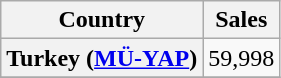<table class="wikitable plainrowheaders">
<tr>
<th scope="col">Country</th>
<th scope="col">Sales</th>
</tr>
<tr>
<th scope="row">Turkey (<a href='#'>MÜ-YAP</a>)</th>
<td>59,998</td>
</tr>
<tr>
</tr>
</table>
